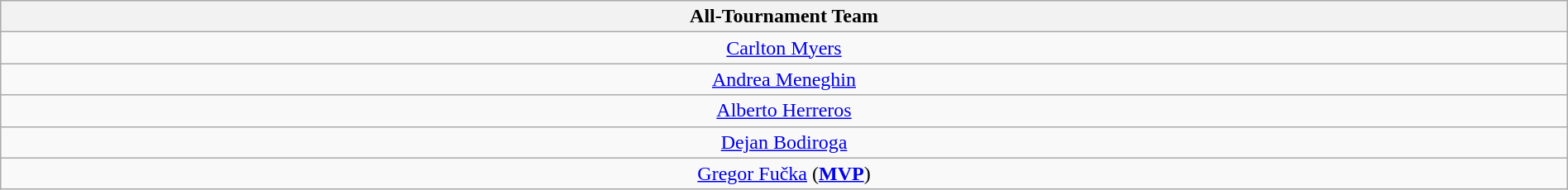<table class="wikitable sortable" style="text-align:center; width: 100%">
<tr>
<th>All-Tournament Team</th>
</tr>
<tr>
<td> <a href='#'>Carlton Myers</a></td>
</tr>
<tr>
<td> <a href='#'>Andrea Meneghin</a></td>
</tr>
<tr>
<td> <a href='#'>Alberto Herreros</a></td>
</tr>
<tr>
<td> <a href='#'>Dejan Bodiroga</a></td>
</tr>
<tr>
<td> <a href='#'>Gregor Fučka</a> (<strong><a href='#'>MVP</a></strong>)</td>
</tr>
</table>
